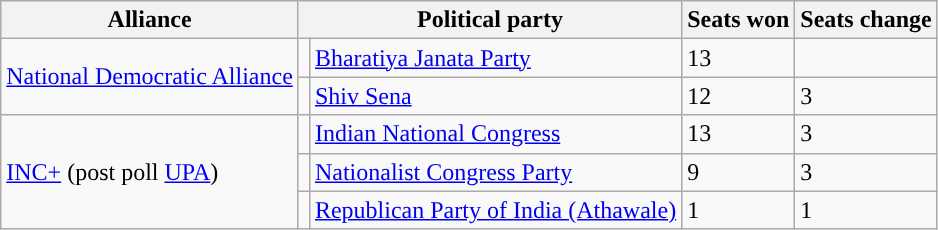<table class="wikitable">
<tr>
<th>Alliance</th>
<th colspan="2">Political party</th>
<th>Seats won</th>
<th>Seats change</th>
</tr>
<tr>
<td rowspan="2"><a href='#'>National Democratic Alliance</a></td>
<td style="background-color:"></td>
<td><a href='#'>Bharatiya Janata Party</a></td>
<td>13</td>
<td></td>
</tr>
<tr>
<td style="background-color: "></td>
<td><a href='#'>Shiv Sena</a></td>
<td>12</td>
<td> 3</td>
</tr>
<tr>
<td rowspan="3"><a href='#'>INC+</a> (post poll <a href='#'>UPA</a>)</td>
<td style="background-color: "></td>
<td><a href='#'>Indian National Congress</a></td>
<td>13</td>
<td> 3</td>
</tr>
<tr>
<td style="background-color: "></td>
<td><a href='#'>Nationalist Congress Party</a></td>
<td>9</td>
<td> 3</td>
</tr>
<tr>
<td style="background-color: "></td>
<td><a href='#'>Republican Party of India (Athawale)</a></td>
<td>1</td>
<td> 1</td>
</tr>
</table>
